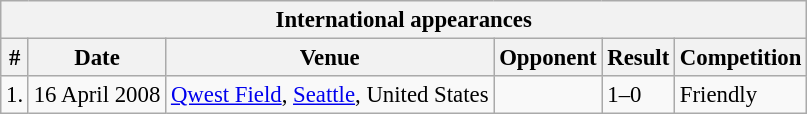<table class="wikitable collapsible collapsed" style="font-size:95%">
<tr>
<th colspan="7"><strong>International appearances</strong></th>
</tr>
<tr>
<th>#</th>
<th>Date</th>
<th>Venue</th>
<th>Opponent</th>
<th>Result</th>
<th>Competition</th>
</tr>
<tr>
<td>1.</td>
<td>16 April 2008</td>
<td><a href='#'>Qwest Field</a>, <a href='#'>Seattle</a>, United States</td>
<td></td>
<td>1–0</td>
<td>Friendly</td>
</tr>
</table>
